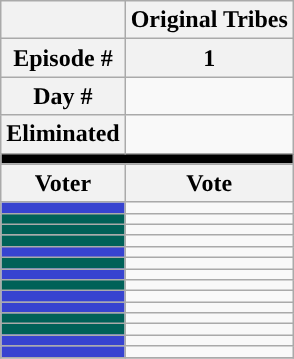<table class="wikitable" style="text-align:center">
<tr>
<th></th>
<th colspan="6">Original Tribes</th>
</tr>
<tr>
<th>Episode #</th>
<th>1</th>
</tr>
<tr>
<th>Day #</th>
<td></td>
</tr>
<tr>
<th>Eliminated</th>
<td></td>
</tr>
<tr>
<td colspan="17" style="background:black"></td>
</tr>
<tr>
<th>Voter</th>
<th colspan="13">Vote</th>
</tr>
<tr>
<th style="background:#3743D0"></th>
<td></td>
</tr>
<tr>
<th style="background:#006158"></th>
<td></td>
</tr>
<tr>
<th style="background:#006158"></th>
<td></td>
</tr>
<tr>
<th style="background:#006158"></th>
<td></td>
</tr>
<tr>
<th style="background:#3743D0"></th>
<td></td>
</tr>
<tr>
<th style="background:#006158"></th>
<td></td>
</tr>
<tr>
<th style="background:#3743D0"></th>
<td></td>
</tr>
<tr>
<th style="background:#006158"></th>
<td></td>
</tr>
<tr>
<th style="background:#3743D0"></th>
<td></td>
</tr>
<tr>
<th style="background:#3743D0"></th>
<td></td>
</tr>
<tr>
<th style="background:#006158"></th>
<td></td>
</tr>
<tr>
<th style="background:#006158"></th>
<td></td>
</tr>
<tr>
<th style="background:#3743D0"></th>
<td></td>
</tr>
<tr>
<th style="background:#3743D0"></th>
<td></td>
</tr>
<tr>
</tr>
</table>
